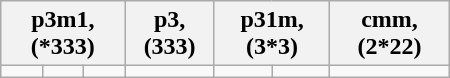<table class=wikitable width=300>
<tr>
<th colspan=3>p3m1, (*333)</th>
<th>p3, (333)</th>
<th colspan=2>p31m, (3*3)</th>
<th>cmm, (2*22)</th>
</tr>
<tr>
<td></td>
<td></td>
<td></td>
<td></td>
<td></td>
<td></td>
<td></td>
</tr>
</table>
